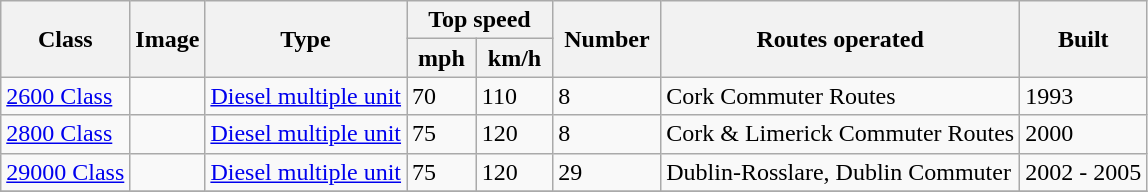<table class="wikitable">
<tr ---- bgcolor=#f9f9f9>
<th rowspan="2"> Class </th>
<th rowspan="2">Image</th>
<th rowspan="2"> Type </th>
<th colspan="2"> Top speed </th>
<th rowspan="2"> Number </th>
<th rowspan="2"> Routes operated </th>
<th rowspan="2"> Built </th>
</tr>
<tr ---- bgcolor=#f9f9f9>
<th> mph </th>
<th> km/h </th>
</tr>
<tr>
<td><a href='#'>2600 Class</a></td>
<td></td>
<td><a href='#'>Diesel multiple unit</a></td>
<td>70</td>
<td>110</td>
<td>8</td>
<td>Cork Commuter Routes</td>
<td>1993</td>
</tr>
<tr>
<td><a href='#'>2800 Class</a></td>
<td></td>
<td><a href='#'>Diesel multiple unit</a></td>
<td>75</td>
<td>120</td>
<td>8</td>
<td>Cork & Limerick Commuter Routes</td>
<td>2000</td>
</tr>
<tr>
<td><a href='#'>29000 Class</a></td>
<td></td>
<td><a href='#'>Diesel multiple unit</a></td>
<td>75</td>
<td>120</td>
<td>29</td>
<td>Dublin-Rosslare, Dublin Commuter</td>
<td>2002 - 2005</td>
</tr>
<tr>
</tr>
</table>
